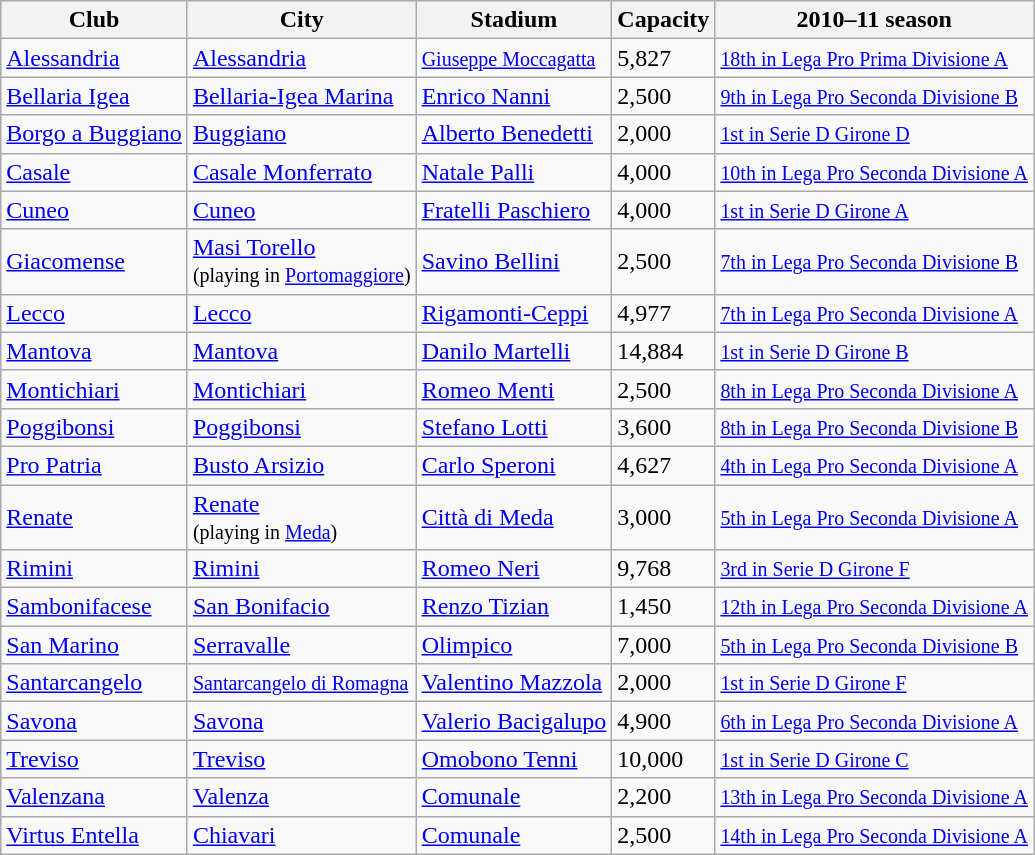<table class="wikitable sortable">
<tr>
<th>Club</th>
<th>City</th>
<th>Stadium</th>
<th>Capacity</th>
<th>2010–11 season</th>
</tr>
<tr>
<td><a href='#'>Alessandria</a></td>
<td><a href='#'>Alessandria</a></td>
<td><small><a href='#'>Giuseppe Moccagatta</a></small></td>
<td>5,827</td>
<td><small><a href='#'>18th in Lega Pro Prima Divisione A</a></small></td>
</tr>
<tr>
<td><a href='#'>Bellaria Igea</a></td>
<td><a href='#'>Bellaria-Igea Marina</a></td>
<td><a href='#'>Enrico Nanni</a></td>
<td>2,500</td>
<td><small><a href='#'>9th in Lega Pro Seconda Divisione B</a></small></td>
</tr>
<tr>
<td><a href='#'>Borgo a Buggiano</a></td>
<td><a href='#'>Buggiano</a></td>
<td><a href='#'>Alberto Benedetti</a></td>
<td>2,000</td>
<td><small><a href='#'>1st in Serie D Girone D</a></small></td>
</tr>
<tr>
<td><a href='#'>Casale</a></td>
<td><a href='#'>Casale Monferrato</a></td>
<td><a href='#'>Natale Palli</a></td>
<td>4,000</td>
<td><small><a href='#'>10th in Lega Pro Seconda Divisione A</a></small></td>
</tr>
<tr>
<td><a href='#'>Cuneo</a></td>
<td><a href='#'>Cuneo</a></td>
<td><a href='#'>Fratelli Paschiero</a></td>
<td>4,000</td>
<td><small><a href='#'>1st in Serie D Girone A</a></small></td>
</tr>
<tr>
<td><a href='#'>Giacomense</a></td>
<td><a href='#'>Masi Torello</a><br><small>(playing in <a href='#'>Portomaggiore</a>)</small></td>
<td><a href='#'>Savino Bellini</a></td>
<td>2,500</td>
<td><small><a href='#'>7th in Lega Pro Seconda Divisione B</a></small></td>
</tr>
<tr>
<td><a href='#'>Lecco</a></td>
<td><a href='#'>Lecco</a></td>
<td><a href='#'>Rigamonti-Ceppi</a></td>
<td>4,977</td>
<td><small><a href='#'>7th in Lega Pro Seconda Divisione A</a></small></td>
</tr>
<tr>
<td><a href='#'>Mantova</a></td>
<td><a href='#'>Mantova</a></td>
<td><a href='#'>Danilo Martelli</a></td>
<td>14,884</td>
<td><small><a href='#'>1st in Serie D Girone B</a></small></td>
</tr>
<tr>
<td><a href='#'>Montichiari</a></td>
<td><a href='#'>Montichiari</a></td>
<td><a href='#'>Romeo Menti</a></td>
<td>2,500</td>
<td><small><a href='#'>8th in Lega Pro Seconda Divisione A</a></small></td>
</tr>
<tr>
<td><a href='#'>Poggibonsi</a></td>
<td><a href='#'>Poggibonsi</a></td>
<td><a href='#'>Stefano Lotti</a></td>
<td>3,600</td>
<td><small><a href='#'>8th in Lega Pro Seconda Divisione B</a></small></td>
</tr>
<tr>
<td><a href='#'>Pro Patria</a></td>
<td><a href='#'>Busto Arsizio</a></td>
<td><a href='#'>Carlo Speroni</a></td>
<td>4,627</td>
<td><small><a href='#'>4th in Lega Pro Seconda Divisione A</a></small></td>
</tr>
<tr>
<td><a href='#'>Renate</a></td>
<td><a href='#'>Renate</a><br><small>(playing in <a href='#'>Meda</a>)</small></td>
<td><a href='#'>Città di Meda</a></td>
<td>3,000</td>
<td><small><a href='#'>5th in Lega Pro Seconda Divisione A</a></small></td>
</tr>
<tr>
<td><a href='#'>Rimini</a></td>
<td><a href='#'>Rimini</a></td>
<td><a href='#'>Romeo Neri</a></td>
<td>9,768</td>
<td><small><a href='#'>3rd in Serie D Girone F</a></small></td>
</tr>
<tr>
<td><a href='#'>Sambonifacese</a></td>
<td><a href='#'>San Bonifacio</a></td>
<td><a href='#'>Renzo Tizian</a></td>
<td>1,450</td>
<td><small><a href='#'>12th in Lega Pro Seconda Divisione A</a></small></td>
</tr>
<tr>
<td><a href='#'>San Marino</a></td>
<td><a href='#'>Serravalle</a></td>
<td><a href='#'>Olimpico</a></td>
<td>7,000</td>
<td><small><a href='#'>5th in Lega Pro Seconda Divisione B</a></small></td>
</tr>
<tr>
<td><a href='#'>Santarcangelo</a></td>
<td><small><a href='#'>Santarcangelo di Romagna</a></small></td>
<td><a href='#'>Valentino Mazzola</a></td>
<td>2,000</td>
<td><small><a href='#'>1st in Serie D Girone F</a></small></td>
</tr>
<tr>
<td><a href='#'>Savona</a></td>
<td><a href='#'>Savona</a></td>
<td><a href='#'>Valerio Bacigalupo</a></td>
<td>4,900</td>
<td><small><a href='#'>6th in Lega Pro Seconda Divisione A</a></small></td>
</tr>
<tr>
<td><a href='#'>Treviso</a></td>
<td><a href='#'>Treviso</a></td>
<td><a href='#'>Omobono Tenni</a></td>
<td>10,000</td>
<td><small><a href='#'>1st in Serie D Girone C</a></small></td>
</tr>
<tr>
<td><a href='#'>Valenzana</a></td>
<td><a href='#'>Valenza</a></td>
<td><a href='#'>Comunale</a></td>
<td>2,200</td>
<td><small><a href='#'>13th in Lega Pro Seconda Divisione A</a></small></td>
</tr>
<tr>
<td><a href='#'>Virtus Entella</a></td>
<td><a href='#'>Chiavari</a></td>
<td><a href='#'>Comunale</a></td>
<td>2,500</td>
<td><small><a href='#'>14th in Lega Pro Seconda Divisione A</a></small></td>
</tr>
</table>
